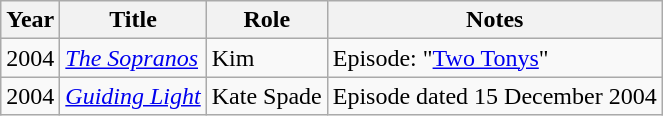<table class="wikitable sortable">
<tr>
<th>Year</th>
<th>Title</th>
<th>Role</th>
<th>Notes</th>
</tr>
<tr>
<td>2004</td>
<td><em><a href='#'>The Sopranos</a></em></td>
<td>Kim</td>
<td>Episode: "<a href='#'>Two Tonys</a>"</td>
</tr>
<tr>
<td>2004</td>
<td><em><a href='#'>Guiding Light</a></em></td>
<td>Kate Spade</td>
<td>Episode dated 15 December 2004</td>
</tr>
</table>
